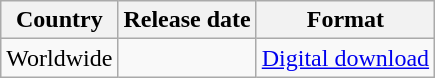<table class="wikitable">
<tr>
<th>Country</th>
<th>Release date</th>
<th>Format</th>
</tr>
<tr>
<td>Worldwide</td>
<td></td>
<td><a href='#'>Digital download</a></td>
</tr>
</table>
